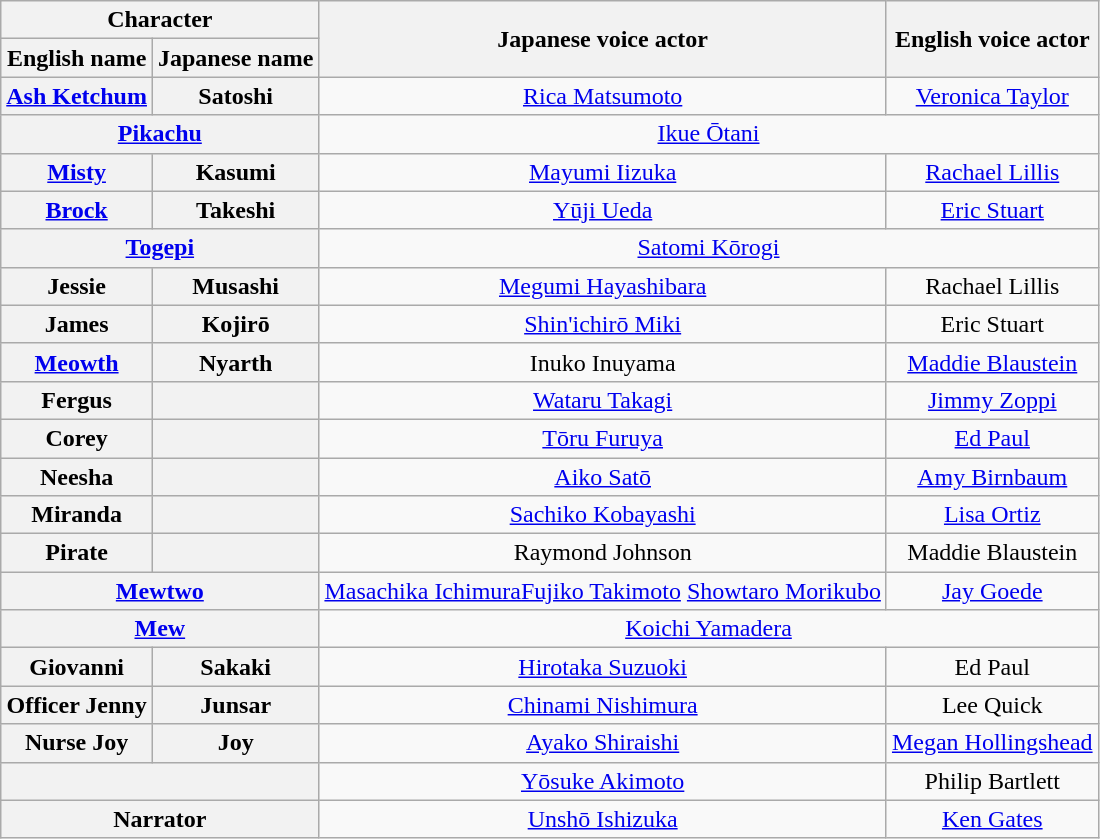<table class="wikitable plainrowheaders" style="text-align:center;">
<tr>
<th colspan="2">Character</th>
<th rowspan="2">Japanese voice actor</th>
<th rowspan="2">English voice actor</th>
</tr>
<tr>
<th>English name</th>
<th>Japanese name</th>
</tr>
<tr>
<th scope="row"><a href='#'>Ash Ketchum</a></th>
<th scope="row">Satoshi</th>
<td><a href='#'>Rica Matsumoto</a></td>
<td><a href='#'>Veronica Taylor</a></td>
</tr>
<tr>
<th colspan="2" scope="row"><a href='#'>Pikachu</a></th>
<td colspan="2"><a href='#'>Ikue Ōtani</a></td>
</tr>
<tr>
<th scope="row"><a href='#'>Misty</a></th>
<th scope="row">Kasumi</th>
<td><a href='#'>Mayumi Iizuka</a></td>
<td><a href='#'>Rachael Lillis</a></td>
</tr>
<tr>
<th scope="row"><a href='#'>Brock</a></th>
<th scope="row">Takeshi</th>
<td><a href='#'>Yūji Ueda</a></td>
<td><a href='#'>Eric Stuart</a></td>
</tr>
<tr>
<th colspan="2" scope="row"><a href='#'>Togepi</a></th>
<td colspan="2"><a href='#'>Satomi Kōrogi</a></td>
</tr>
<tr>
<th scope="row">Jessie</th>
<th scope="row">Musashi</th>
<td><a href='#'>Megumi Hayashibara</a></td>
<td>Rachael Lillis</td>
</tr>
<tr>
<th scope="row">James</th>
<th scope="row">Kojirō</th>
<td><a href='#'>Shin'ichirō Miki</a></td>
<td>Eric Stuart</td>
</tr>
<tr>
<th scope="row"><a href='#'>Meowth</a></th>
<th scope="row">Nyarth</th>
<td>Inuko Inuyama</td>
<td><a href='#'>Maddie Blaustein</a></td>
</tr>
<tr>
<th scope="row">Fergus</th>
<th scope="row"></th>
<td><a href='#'>Wataru Takagi</a></td>
<td><a href='#'>Jimmy Zoppi</a></td>
</tr>
<tr>
<th scope="row">Corey</th>
<th scope="row"></th>
<td><a href='#'>Tōru Furuya</a></td>
<td><a href='#'>Ed Paul</a></td>
</tr>
<tr>
<th scope="row">Neesha</th>
<th scope="row"></th>
<td><a href='#'>Aiko Satō</a></td>
<td><a href='#'>Amy Birnbaum</a></td>
</tr>
<tr>
<th scope="row">Miranda</th>
<th scope="row"></th>
<td><a href='#'>Sachiko Kobayashi</a></td>
<td><a href='#'>Lisa Ortiz</a></td>
</tr>
<tr>
<th scope="row">Pirate</th>
<th scope="row"></th>
<td>Raymond Johnson</td>
<td>Maddie Blaustein</td>
</tr>
<tr>
<th colspan="2" scope="row"><a href='#'>Mewtwo</a></th>
<td><a href='#'>Masachika Ichimura</a><a href='#'>Fujiko Takimoto</a> <a href='#'>Showtaro Morikubo</a> </td>
<td><a href='#'>Jay Goede</a></td>
</tr>
<tr>
<th colspan="2" scope="row"><a href='#'>Mew</a></th>
<td colspan="2"><a href='#'>Koichi Yamadera</a></td>
</tr>
<tr>
<th scope="row">Giovanni</th>
<th scope="row">Sakaki</th>
<td><a href='#'>Hirotaka Suzuoki</a></td>
<td>Ed Paul</td>
</tr>
<tr>
<th scope="row">Officer Jenny</th>
<th scope="row">Junsar</th>
<td><a href='#'>Chinami Nishimura</a></td>
<td>Lee Quick</td>
</tr>
<tr>
<th scope="row">Nurse Joy</th>
<th scope="row">Joy</th>
<td><a href='#'>Ayako Shiraishi</a></td>
<td><a href='#'>Megan Hollingshead</a></td>
</tr>
<tr>
<th colspan="2" scope="row"></th>
<td><a href='#'>Yōsuke Akimoto</a></td>
<td>Philip Bartlett</td>
</tr>
<tr>
<th colspan="2" scope="row">Narrator</th>
<td><a href='#'>Unshō Ishizuka</a></td>
<td><a href='#'>Ken Gates</a></td>
</tr>
</table>
